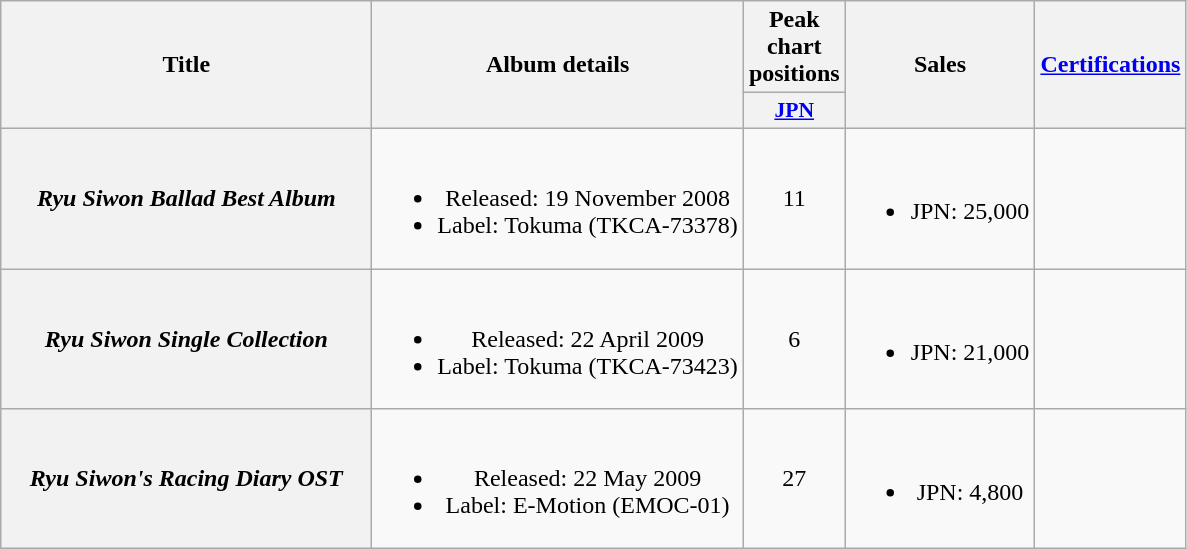<table class="wikitable plainrowheaders" style="text-align:center;">
<tr>
<th rowspan="2" style="width:15em;">Title</th>
<th rowspan="2">Album details</th>
<th colspan="1">Peak chart positions</th>
<th colspan="1" rowspan="2">Sales</th>
<th rowspan="2"><a href='#'>Certifications</a></th>
</tr>
<tr>
<th scope="col" style="width:2.5em;font-size:90%;"><a href='#'>JPN</a><br></th>
</tr>
<tr>
<th scope="row"><em>Ryu Siwon Ballad Best Album</em></th>
<td><br><ul><li>Released: 19 November 2008 </li><li>Label: Tokuma (TKCA-73378)</li></ul></td>
<td>11</td>
<td><br><ul><li>JPN: 25,000</li></ul></td>
<td></td>
</tr>
<tr>
<th scope="row"><em>Ryu Siwon Single Collection</em></th>
<td><br><ul><li>Released: 22 April 2009 </li><li>Label: Tokuma (TKCA-73423)</li></ul></td>
<td>6</td>
<td><br><ul><li>JPN: 21,000</li></ul></td>
<td></td>
</tr>
<tr>
<th scope="row"><em>Ryu Siwon's Racing Diary OST</em> </th>
<td><br><ul><li>Released: 22 May 2009 </li><li>Label: E-Motion (EMOC-01)</li></ul></td>
<td>27</td>
<td><br><ul><li>JPN: 4,800</li></ul></td>
<td></td>
</tr>
</table>
